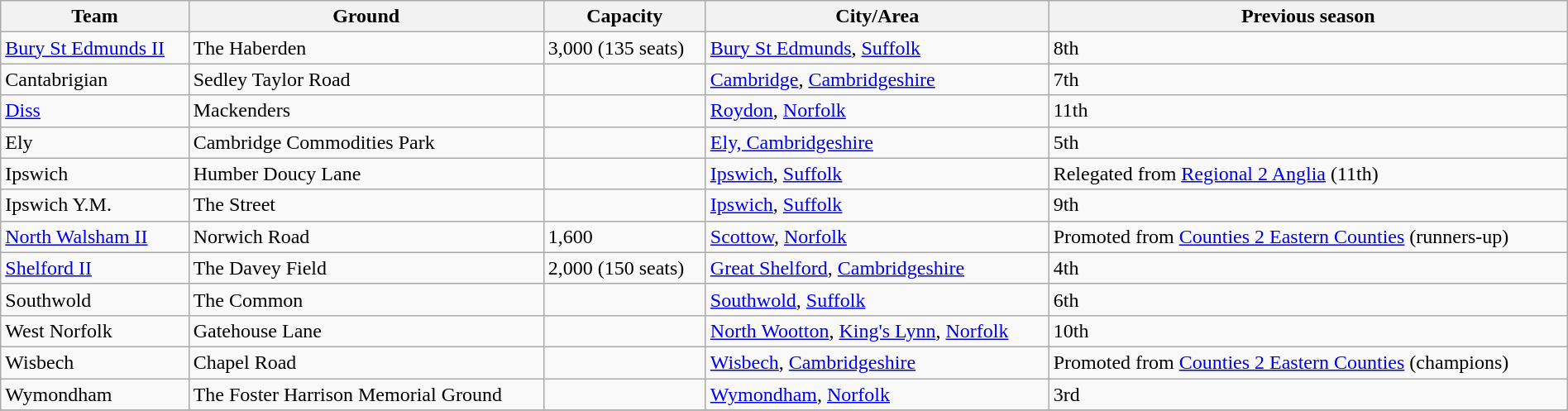<table class="wikitable sortable" width=100%>
<tr>
<th>Team</th>
<th>Ground</th>
<th>Capacity</th>
<th>City/Area</th>
<th>Previous season</th>
</tr>
<tr>
<td><a href='#'>Bury St Edmunds II</a></td>
<td>The Haberden</td>
<td>3,000 (135 seats)</td>
<td><a href='#'>Bury St Edmunds</a>, <a href='#'>Suffolk</a></td>
<td>8th</td>
</tr>
<tr>
<td>Cantabrigian</td>
<td>Sedley Taylor Road</td>
<td></td>
<td><a href='#'>Cambridge</a>, <a href='#'>Cambridgeshire</a></td>
<td>7th</td>
</tr>
<tr>
<td><a href='#'>Diss</a></td>
<td>Mackenders</td>
<td></td>
<td><a href='#'>Roydon</a>, <a href='#'>Norfolk</a></td>
<td>11th</td>
</tr>
<tr>
<td>Ely</td>
<td>Cambridge Commodities Park</td>
<td></td>
<td><a href='#'>Ely, Cambridgeshire</a></td>
<td>5th</td>
</tr>
<tr>
<td>Ipswich</td>
<td>Humber Doucy Lane</td>
<td></td>
<td><a href='#'>Ipswich</a>, <a href='#'>Suffolk</a></td>
<td>Relegated from <a href='#'>Regional 2 Anglia</a> (11th)</td>
</tr>
<tr>
<td>Ipswich Y.M.</td>
<td>The Street</td>
<td></td>
<td><a href='#'>Ipswich</a>, <a href='#'>Suffolk</a></td>
<td>9th</td>
</tr>
<tr>
<td><a href='#'>North Walsham II</a></td>
<td>Norwich Road</td>
<td>1,600</td>
<td><a href='#'>Scottow</a>, <a href='#'>Norfolk</a></td>
<td>Promoted from <a href='#'>Counties 2 Eastern Counties</a> (runners-up)</td>
</tr>
<tr>
<td><a href='#'>Shelford II</a></td>
<td>The Davey Field</td>
<td>2,000 (150 seats)</td>
<td><a href='#'>Great Shelford</a>, <a href='#'>Cambridgeshire</a></td>
<td>4th</td>
</tr>
<tr>
<td>Southwold</td>
<td>The Common</td>
<td></td>
<td><a href='#'>Southwold</a>, <a href='#'>Suffolk</a></td>
<td>6th</td>
</tr>
<tr>
<td>West Norfolk</td>
<td>Gatehouse Lane</td>
<td></td>
<td><a href='#'>North Wootton</a>, <a href='#'>King's Lynn</a>, <a href='#'>Norfolk</a></td>
<td>10th</td>
</tr>
<tr>
<td>Wisbech</td>
<td>Chapel Road</td>
<td></td>
<td><a href='#'>Wisbech</a>, <a href='#'>Cambridgeshire</a></td>
<td>Promoted from <a href='#'>Counties 2 Eastern Counties</a> (champions)</td>
</tr>
<tr>
<td>Wymondham</td>
<td>The Foster Harrison Memorial Ground</td>
<td></td>
<td><a href='#'>Wymondham</a>, <a href='#'>Norfolk</a></td>
<td>3rd</td>
</tr>
<tr>
</tr>
</table>
